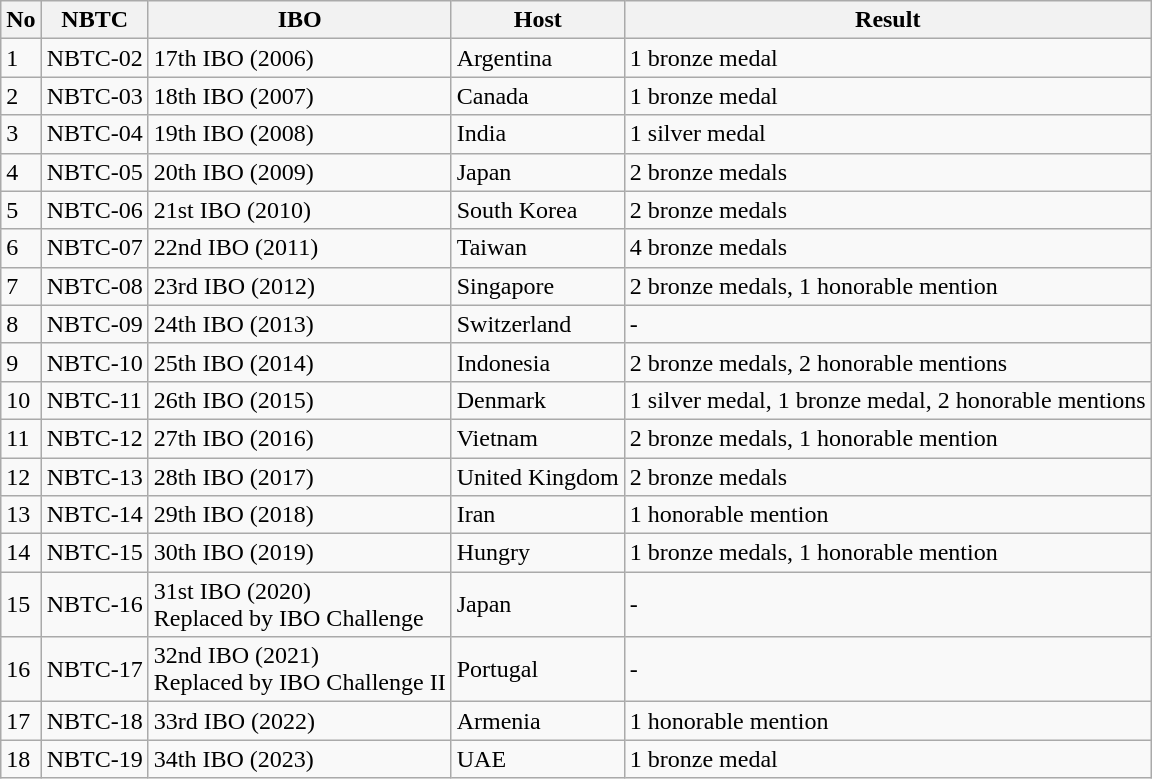<table class="wikitable">
<tr>
<th>No</th>
<th>NBTC</th>
<th>IBO</th>
<th>Host</th>
<th>Result</th>
</tr>
<tr>
<td>1</td>
<td>NBTC-02</td>
<td>17th IBO (2006)</td>
<td>Argentina</td>
<td>1 bronze medal</td>
</tr>
<tr>
<td>2</td>
<td>NBTC-03</td>
<td>18th IBO (2007)</td>
<td>Canada</td>
<td>1 bronze medal</td>
</tr>
<tr>
<td>3</td>
<td>NBTC-04</td>
<td>19th IBO (2008)</td>
<td>India</td>
<td>1 silver medal</td>
</tr>
<tr>
<td>4</td>
<td>NBTC-05</td>
<td>20th IBO (2009)</td>
<td>Japan</td>
<td>2 bronze medals</td>
</tr>
<tr>
<td>5</td>
<td>NBTC-06</td>
<td>21st IBO (2010)</td>
<td>South Korea</td>
<td>2 bronze medals</td>
</tr>
<tr>
<td>6</td>
<td>NBTC-07</td>
<td>22nd IBO (2011)</td>
<td>Taiwan</td>
<td>4 bronze medals</td>
</tr>
<tr>
<td>7</td>
<td>NBTC-08</td>
<td>23rd IBO (2012)</td>
<td>Singapore</td>
<td>2 bronze medals, 1 honorable mention</td>
</tr>
<tr>
<td>8</td>
<td>NBTC-09</td>
<td>24th IBO (2013)</td>
<td>Switzerland</td>
<td>-</td>
</tr>
<tr>
<td>9</td>
<td>NBTC-10</td>
<td>25th IBO (2014)</td>
<td>Indonesia</td>
<td>2 bronze medals, 2 honorable mentions</td>
</tr>
<tr>
<td>10</td>
<td>NBTC-11</td>
<td>26th IBO (2015)</td>
<td>Denmark</td>
<td>1 silver medal, 1 bronze medal, 2 honorable mentions</td>
</tr>
<tr>
<td>11</td>
<td>NBTC-12</td>
<td>27th IBO (2016)</td>
<td>Vietnam</td>
<td>2 bronze medals, 1 honorable mention</td>
</tr>
<tr>
<td>12</td>
<td>NBTC-13</td>
<td>28th IBO (2017)</td>
<td>United Kingdom</td>
<td>2 bronze medals</td>
</tr>
<tr>
<td>13</td>
<td>NBTC-14</td>
<td>29th IBO (2018)</td>
<td>Iran</td>
<td>1 honorable mention</td>
</tr>
<tr>
<td>14</td>
<td>NBTC-15</td>
<td>30th IBO (2019)</td>
<td>Hungry</td>
<td>1 bronze medals, 1 honorable mention</td>
</tr>
<tr>
<td>15</td>
<td>NBTC-16</td>
<td>31st IBO (2020)<br>Replaced by IBO Challenge</td>
<td>Japan</td>
<td>-</td>
</tr>
<tr>
<td>16</td>
<td>NBTC-17</td>
<td>32nd IBO (2021)<br>Replaced by IBO Challenge II</td>
<td>Portugal</td>
<td>-</td>
</tr>
<tr>
<td>17</td>
<td>NBTC-18</td>
<td>33rd IBO (2022)</td>
<td>Armenia</td>
<td>1 honorable mention</td>
</tr>
<tr>
<td>18</td>
<td>NBTC-19</td>
<td>34th IBO (2023)</td>
<td>UAE</td>
<td>1 bronze medal</td>
</tr>
</table>
